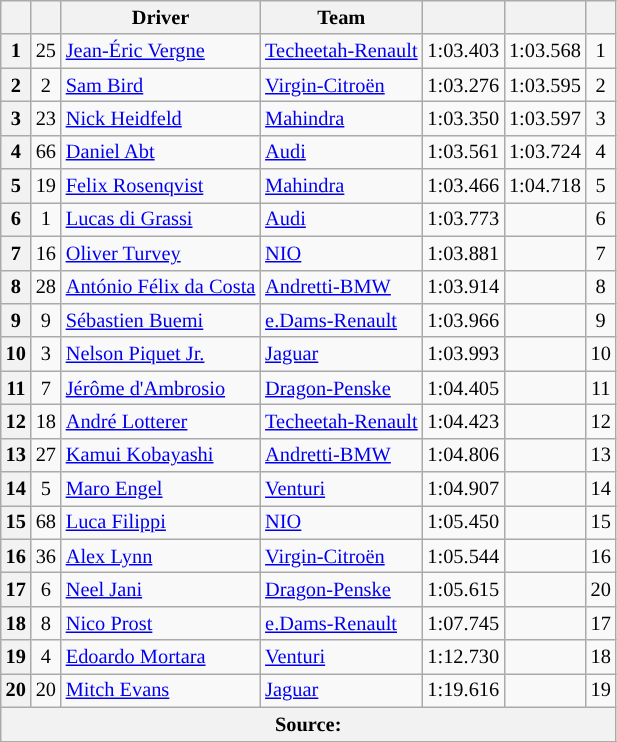<table class="wikitable sortable" style="font-size: 85%">
<tr>
<th scope="col"></th>
<th scope="col"></th>
<th scope="col">Driver</th>
<th scope="col">Team</th>
<th scope="col"></th>
<th scope="col"></th>
<th scope="col"></th>
</tr>
<tr>
<th scope="row">1</th>
<td align="center">25</td>
<td data-sort-value="VER"> <a href='#'>Jean-Éric Vergne</a></td>
<td><a href='#'>Techeetah-Renault</a></td>
<td>1:03.403</td>
<td>1:03.568</td>
<td align="center">1</td>
</tr>
<tr>
<th scope="row">2</th>
<td align="center">2</td>
<td data-sort-value="BIR"> <a href='#'>Sam Bird</a></td>
<td><a href='#'>Virgin-Citroën</a></td>
<td>1:03.276</td>
<td>1:03.595</td>
<td align="center">2</td>
</tr>
<tr>
<th scope="row">3</th>
<td align="center">23</td>
<td data-sort-value="HEI"> <a href='#'>Nick Heidfeld</a></td>
<td><a href='#'>Mahindra</a></td>
<td>1:03.350</td>
<td>1:03.597</td>
<td align="center">3</td>
</tr>
<tr>
<th scope="row">4</th>
<td align="center">66</td>
<td data-sort-value="ABT"> <a href='#'>Daniel Abt</a></td>
<td><a href='#'>Audi</a></td>
<td>1:03.561</td>
<td>1:03.724</td>
<td align="center">4</td>
</tr>
<tr>
<th scope="row">5</th>
<td align="center">19</td>
<td data-sort-value="ROS"> <a href='#'>Felix Rosenqvist</a></td>
<td><a href='#'>Mahindra</a></td>
<td>1:03.466</td>
<td>1:04.718</td>
<td align="center">5</td>
</tr>
<tr>
<th scope="row">6</th>
<td align="center">1</td>
<td data-sort-value="DIG"> <a href='#'>Lucas di Grassi</a></td>
<td><a href='#'>Audi</a></td>
<td>1:03.773</td>
<td></td>
<td align="center">6</td>
</tr>
<tr>
<th scope="row">7</th>
<td align="center">16</td>
<td data-sort-value="TUR"> <a href='#'>Oliver Turvey</a></td>
<td><a href='#'>NIO</a></td>
<td>1:03.881</td>
<td></td>
<td align="center">7</td>
</tr>
<tr>
<th scope="row">8</th>
<td align="center">28</td>
<td data-sort-value="FDC"> <a href='#'>António Félix da Costa</a></td>
<td><a href='#'>Andretti-BMW</a></td>
<td>1:03.914</td>
<td></td>
<td align="center">8</td>
</tr>
<tr>
<th scope="row">9</th>
<td align="center">9</td>
<td data-sort-value="BUE"> <a href='#'>Sébastien Buemi</a></td>
<td><a href='#'>e.Dams-Renault</a></td>
<td>1:03.966</td>
<td></td>
<td align="center">9</td>
</tr>
<tr>
<th scope="row">10</th>
<td align="center">3</td>
<td data-sort-value="PIQ"> <a href='#'>Nelson Piquet Jr.</a></td>
<td><a href='#'>Jaguar</a></td>
<td>1:03.993</td>
<td></td>
<td align="center">10</td>
</tr>
<tr>
<th scope="row">11</th>
<td align="center">7</td>
<td data-sort-value="DAM"> <a href='#'>Jérôme d'Ambrosio</a></td>
<td><a href='#'>Dragon-Penske</a></td>
<td>1:04.405</td>
<td></td>
<td align="center">11</td>
</tr>
<tr>
<th scope="row">12</th>
<td align="center">18</td>
<td data-sort-value="LOT"> <a href='#'>André Lotterer</a></td>
<td><a href='#'>Techeetah-Renault</a></td>
<td>1:04.423</td>
<td></td>
<td align="center">12</td>
</tr>
<tr>
<th scope="row">13</th>
<td align="center">27</td>
<td data-sort-value="KOB"> <a href='#'>Kamui Kobayashi</a></td>
<td><a href='#'>Andretti-BMW</a></td>
<td>1:04.806</td>
<td></td>
<td align="center">13</td>
</tr>
<tr>
<th scope="row">14</th>
<td align="center">5</td>
<td data-sort-value="ENG"> <a href='#'>Maro Engel</a></td>
<td><a href='#'>Venturi</a></td>
<td>1:04.907</td>
<td></td>
<td align="center">14</td>
</tr>
<tr>
<th scope="row">15</th>
<td align="center">68</td>
<td data-sort-value="FIL"> <a href='#'>Luca Filippi</a></td>
<td><a href='#'>NIO</a></td>
<td>1:05.450</td>
<td></td>
<td align="center">15</td>
</tr>
<tr>
<th scope="row">16</th>
<td align="center">36</td>
<td data-sort-value="LYN"> <a href='#'>Alex Lynn</a></td>
<td><a href='#'>Virgin-Citroën</a></td>
<td>1:05.544</td>
<td></td>
<td align="center">16</td>
</tr>
<tr>
<th scope="row">17</th>
<td align="center">6</td>
<td data-sort-value="JAN"> <a href='#'>Neel Jani</a></td>
<td><a href='#'>Dragon-Penske</a></td>
<td>1:05.615</td>
<td></td>
<td align="center">20</td>
</tr>
<tr>
<th scope="row">18</th>
<td align="center">8</td>
<td data-sort-value="PRO"> <a href='#'>Nico Prost</a></td>
<td><a href='#'>e.Dams-Renault</a></td>
<td>1:07.745</td>
<td></td>
<td align="center">17</td>
</tr>
<tr>
<th scope="row">19</th>
<td align="center">4</td>
<td data-sort-value="MOR"> <a href='#'>Edoardo Mortara</a></td>
<td><a href='#'>Venturi</a></td>
<td>1:12.730</td>
<td></td>
<td align="center">18</td>
</tr>
<tr>
<th scope="row">20</th>
<td align="center">20</td>
<td data-sort-value="EVA"> <a href='#'>Mitch Evans</a></td>
<td><a href='#'>Jaguar</a></td>
<td>1:19.616</td>
<td></td>
<td align="center">19</td>
</tr>
<tr>
<th colspan="7">Source:</th>
</tr>
<tr>
</tr>
</table>
